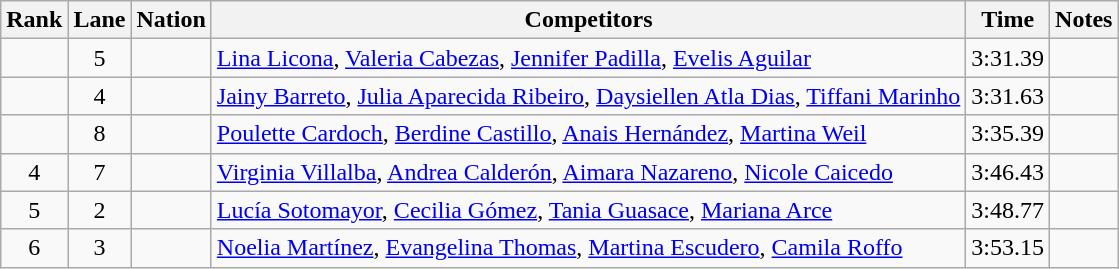<table class="wikitable sortable" style="text-align:center">
<tr>
<th>Rank</th>
<th>Lane</th>
<th>Nation</th>
<th>Competitors</th>
<th>Time</th>
<th>Notes</th>
</tr>
<tr>
<td></td>
<td>5</td>
<td align=left></td>
<td align=left><a href='#'>Lina Licona</a>, <a href='#'>Valeria Cabezas</a>, <a href='#'>Jennifer Padilla</a>, <a href='#'>Evelis Aguilar</a></td>
<td>3:31.39</td>
<td></td>
</tr>
<tr>
<td></td>
<td>4</td>
<td align=left></td>
<td align=left><a href='#'>Jainy Barreto</a>, <a href='#'>Julia Aparecida Ribeiro</a>, <a href='#'>Daysiellen Atla Dias</a>, <a href='#'>Tiffani Marinho</a></td>
<td>3:31.63</td>
<td></td>
</tr>
<tr>
<td></td>
<td>8</td>
<td align=left></td>
<td align=left><a href='#'>Poulette Cardoch</a>, <a href='#'>Berdine Castillo</a>, <a href='#'>Anais Hernández</a>, <a href='#'>Martina Weil</a></td>
<td>3:35.39</td>
<td></td>
</tr>
<tr>
<td>4</td>
<td>7</td>
<td align=left></td>
<td align=left><a href='#'>Virginia Villalba</a>, <a href='#'>Andrea Calderón</a>, <a href='#'>Aimara Nazareno</a>, <a href='#'>Nicole Caicedo</a></td>
<td>3:46.43</td>
<td></td>
</tr>
<tr>
<td>5</td>
<td>2</td>
<td align=left></td>
<td align=left><a href='#'>Lucía Sotomayor</a>, <a href='#'>Cecilia Gómez</a>, <a href='#'>Tania Guasace</a>, <a href='#'>Mariana Arce</a></td>
<td>3:48.77</td>
<td></td>
</tr>
<tr>
<td>6</td>
<td>3</td>
<td align=left></td>
<td align=left><a href='#'>Noelia Martínez</a>, <a href='#'>Evangelina Thomas</a>, <a href='#'>Martina Escudero</a>, <a href='#'>Camila Roffo</a></td>
<td>3:53.15</td>
<td></td>
</tr>
</table>
